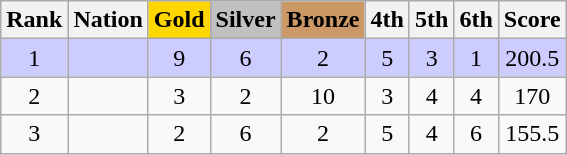<table class="wikitable sortable" style="text-align:center">
<tr>
<th>Rank</th>
<th>Nation</th>
<td bgcolor="gold"><strong>Gold</strong></td>
<td bgcolor="silver"><strong>Silver</strong></td>
<td bgcolor=cc9966><strong>Bronze</strong></td>
<th>4th</th>
<th>5th</th>
<th>6th</th>
<th>Score</th>
</tr>
<tr style="background-color:#ccccff">
<td>1</td>
<td align=left></td>
<td>9</td>
<td>6</td>
<td>2</td>
<td>5</td>
<td>3</td>
<td>1</td>
<td>200.5</td>
</tr>
<tr>
<td>2</td>
<td align=left></td>
<td>3</td>
<td>2</td>
<td>10</td>
<td>3</td>
<td>4</td>
<td>4</td>
<td>170</td>
</tr>
<tr>
<td>3</td>
<td align=left></td>
<td>2</td>
<td>6</td>
<td>2</td>
<td>5</td>
<td>4</td>
<td>6</td>
<td>155.5</td>
</tr>
</table>
